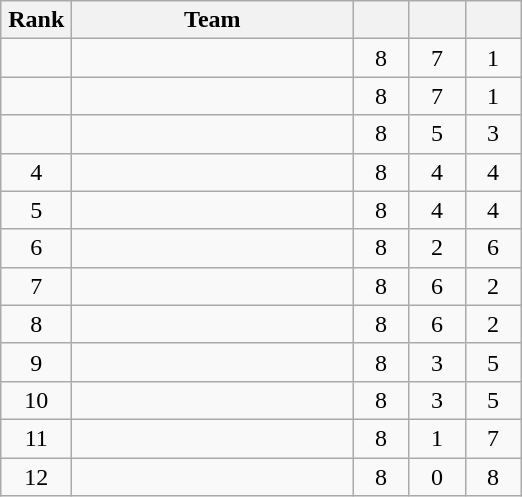<table class="wikitable" style="text-align: center;">
<tr>
<th width=40>Rank</th>
<th width=180>Team</th>
<th width=30></th>
<th width=30></th>
<th width=30></th>
</tr>
<tr>
<td></td>
<td align=left></td>
<td>8</td>
<td>7</td>
<td>1</td>
</tr>
<tr>
<td></td>
<td align=left></td>
<td>8</td>
<td>7</td>
<td>1</td>
</tr>
<tr>
<td></td>
<td align=left></td>
<td>8</td>
<td>5</td>
<td>3</td>
</tr>
<tr>
<td>4</td>
<td align=left></td>
<td>8</td>
<td>4</td>
<td>4</td>
</tr>
<tr>
<td>5</td>
<td align=left></td>
<td>8</td>
<td>4</td>
<td>4</td>
</tr>
<tr>
<td>6</td>
<td align=left></td>
<td>8</td>
<td>2</td>
<td>6</td>
</tr>
<tr>
<td>7</td>
<td align=left></td>
<td>8</td>
<td>6</td>
<td>2</td>
</tr>
<tr>
<td>8</td>
<td align=left></td>
<td>8</td>
<td>6</td>
<td>2</td>
</tr>
<tr>
<td>9</td>
<td align=left></td>
<td>8</td>
<td>3</td>
<td>5</td>
</tr>
<tr>
<td>10</td>
<td align=left></td>
<td>8</td>
<td>3</td>
<td>5</td>
</tr>
<tr>
<td>11</td>
<td align=left></td>
<td>8</td>
<td>1</td>
<td>7</td>
</tr>
<tr>
<td>12</td>
<td align=left></td>
<td>8</td>
<td>0</td>
<td>8</td>
</tr>
</table>
